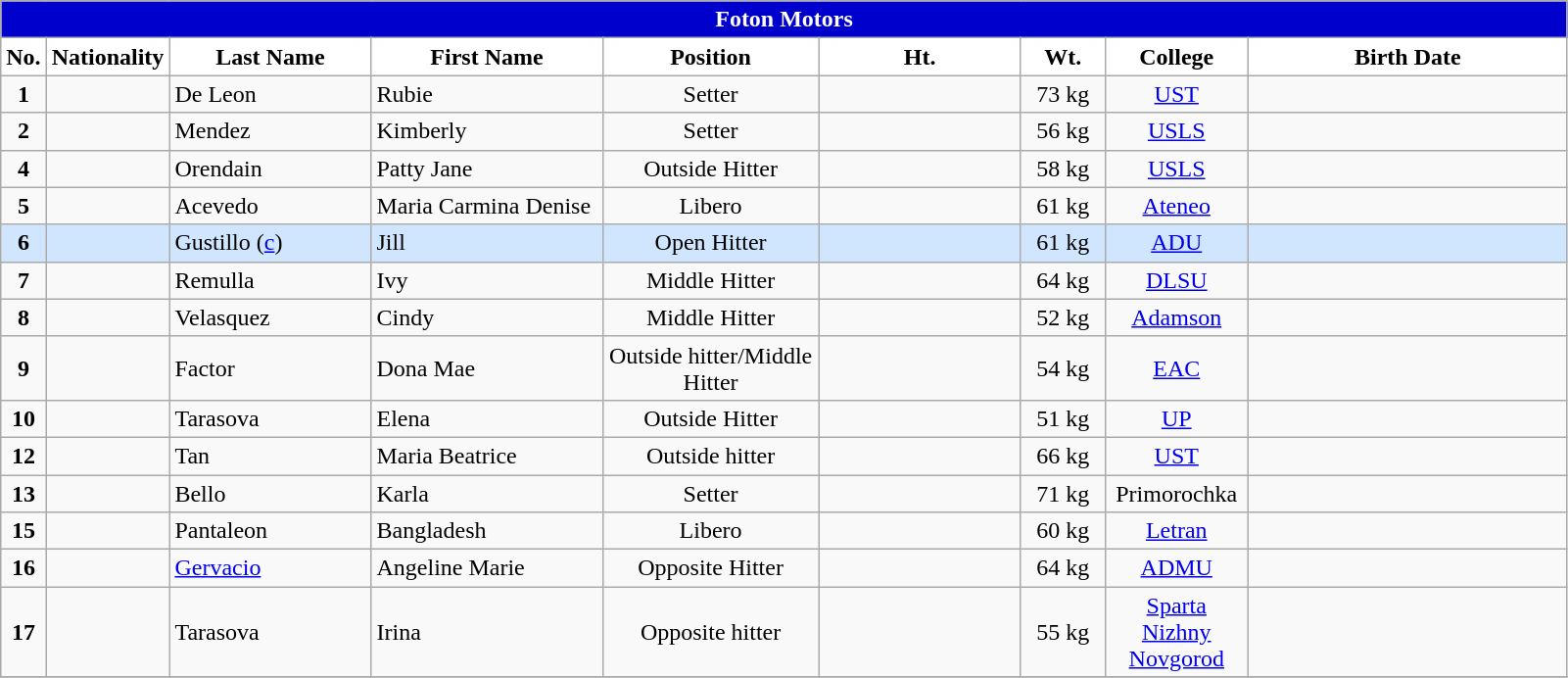<table class="wikitable collapsible autocollapse"  style="text-align:center;">
<tr>
<th colspan="9" style= "background:#0000CD; color:white; text-align: center"><strong>Foton Motors</strong></th>
</tr>
<tr>
<th width=3px style="background: White; color: Black; text-align: center"><strong>No.</strong></th>
<th width=5px style="background: White; color: Black; text-align: center"><strong>Nationality</strong></th>
<th width=130px style="background: White; color: Black">Last Name</th>
<th width=150px style="background: White; color: Black">First Name</th>
<th width=140px style="background: White; color: Black">Position</th>
<th width=130px style="background: White; color: Black">Ht.</th>
<th width=50px style="background: White; color: Black">Wt.</th>
<th width=90px style="background: White; color: Black">College</th>
<th width=210px style="background: White; color: Black">Birth Date</th>
</tr>
<tr>
<td><strong>1</strong></td>
<td></td>
<td style="text-align: left">De Leon</td>
<td style="text-align: left">Rubie</td>
<td>Setter</td>
<td></td>
<td>73 kg</td>
<td><a href='#'>UST</a></td>
<td style="text-align: left"></td>
</tr>
<tr>
<td><strong>2</strong></td>
<td></td>
<td style="text-align: left">Mendez</td>
<td style="text-align: left">Kimberly</td>
<td>Setter</td>
<td></td>
<td>56 kg</td>
<td><a href='#'>USLS</a></td>
<td style="text-align: left"></td>
</tr>
<tr>
<td><strong>4</strong></td>
<td></td>
<td style="text-align: left">Orendain</td>
<td style="text-align: left">Patty Jane</td>
<td>Outside Hitter</td>
<td></td>
<td>58 kg</td>
<td><a href='#'>USLS</a></td>
<td style="text-align: left"></td>
</tr>
<tr>
<td><strong>5</strong></td>
<td></td>
<td style="text-align: left">Acevedo</td>
<td style="text-align: left">Maria Carmina Denise</td>
<td>Libero</td>
<td></td>
<td>61 kg</td>
<td><a href='#'>Ateneo</a></td>
<td style="text-align: left"></td>
</tr>
<tr bgcolor=#D0E6FF>
<td><strong>6</strong></td>
<td></td>
<td style="text-align: left">Gustillo (<a href='#'>c</a>)</td>
<td style="text-align: left">Jill</td>
<td>Open Hitter</td>
<td></td>
<td>61 kg</td>
<td><a href='#'>ADU</a></td>
<td style="text-align: left"></td>
</tr>
<tr>
<td><strong>7</strong></td>
<td></td>
<td style="text-align: left">Remulla</td>
<td style="text-align: left">Ivy</td>
<td>Middle Hitter</td>
<td></td>
<td>64 kg</td>
<td><a href='#'>DLSU</a></td>
<td style="text-align: left"></td>
</tr>
<tr>
<td><strong>8</strong></td>
<td></td>
<td style="text-align: left">Velasquez</td>
<td style="text-align: left">Cindy</td>
<td>Middle Hitter</td>
<td></td>
<td>52 kg</td>
<td><a href='#'>Adamson</a></td>
<td style="text-align: left"></td>
</tr>
<tr>
<td><strong>9</strong></td>
<td></td>
<td style="text-align: left">Factor</td>
<td style="text-align: left">Dona Mae</td>
<td>Outside hitter/Middle Hitter</td>
<td></td>
<td>54 kg</td>
<td><a href='#'>EAC</a></td>
<td style="text-align: left"></td>
</tr>
<tr>
<td><strong>10</strong></td>
<td></td>
<td style="text-align: left">Tarasova</td>
<td style="text-align: left">Elena</td>
<td>Outside Hitter</td>
<td></td>
<td>51 kg</td>
<td><a href='#'>UP</a></td>
<td style="text-align: left"></td>
</tr>
<tr>
<td><strong>12</strong></td>
<td></td>
<td style="text-align: left">Tan</td>
<td style="text-align: left">Maria Beatrice</td>
<td>Outside hitter</td>
<td></td>
<td>66 kg</td>
<td><a href='#'>UST</a></td>
<td style="text-align: left"></td>
</tr>
<tr>
<td><strong>13</strong></td>
<td></td>
<td style="text-align: left">Bello</td>
<td style="text-align: left">Karla</td>
<td>Setter</td>
<td></td>
<td>71 kg</td>
<td>Primorochka</td>
<td style="text-align: left"></td>
</tr>
<tr>
<td><strong>15</strong></td>
<td></td>
<td style="text-align: left">Pantaleon</td>
<td style="text-align: left">Bangladesh</td>
<td>Libero</td>
<td></td>
<td>60 kg</td>
<td><a href='#'>Letran</a></td>
<td style="text-align: left"></td>
</tr>
<tr>
<td><strong>16</strong></td>
<td></td>
<td style="text-align: left"><a href='#'>Gervacio</a></td>
<td style="text-align: left">Angeline Marie</td>
<td>Opposite Hitter</td>
<td></td>
<td>64 kg</td>
<td><a href='#'>ADMU</a></td>
<td style="text-align: left"></td>
</tr>
<tr>
<td><strong>17</strong></td>
<td></td>
<td style="text-align: left">Tarasova</td>
<td style="text-align: left">Irina</td>
<td>Opposite hitter</td>
<td></td>
<td>55 kg</td>
<td><a href='#'>Sparta Nizhny Novgorod</a></td>
<td style="text-align: left"></td>
</tr>
<tr>
</tr>
</table>
